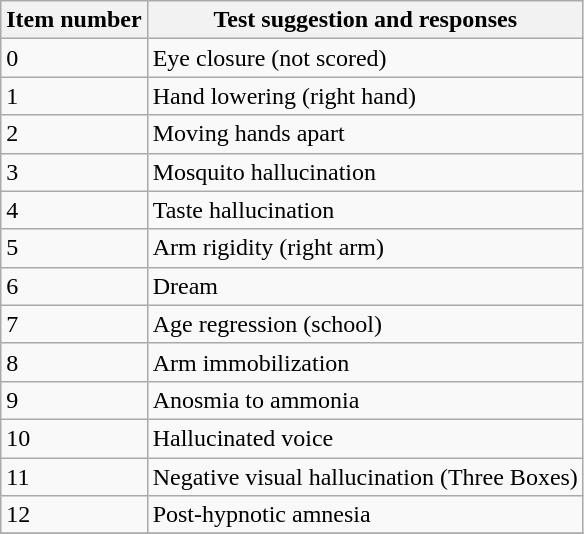<table class="wikitable">
<tr>
<th>Item number</th>
<th>Test suggestion and responses</th>
</tr>
<tr>
<td>0</td>
<td>Eye closure (not scored)</td>
</tr>
<tr>
<td>1</td>
<td>Hand lowering (right hand)</td>
</tr>
<tr>
<td>2</td>
<td>Moving hands apart</td>
</tr>
<tr>
<td>3</td>
<td>Mosquito hallucination</td>
</tr>
<tr>
<td>4</td>
<td>Taste hallucination</td>
</tr>
<tr>
<td>5</td>
<td>Arm rigidity (right arm)</td>
</tr>
<tr>
<td>6</td>
<td>Dream</td>
</tr>
<tr>
<td>7</td>
<td>Age regression (school)</td>
</tr>
<tr>
<td>8</td>
<td>Arm immobilization</td>
</tr>
<tr>
<td>9</td>
<td>Anosmia to ammonia</td>
</tr>
<tr>
<td>10</td>
<td>Hallucinated voice</td>
</tr>
<tr>
<td>11</td>
<td>Negative visual hallucination (Three Boxes)</td>
</tr>
<tr>
<td>12</td>
<td>Post-hypnotic amnesia</td>
</tr>
<tr>
</tr>
</table>
